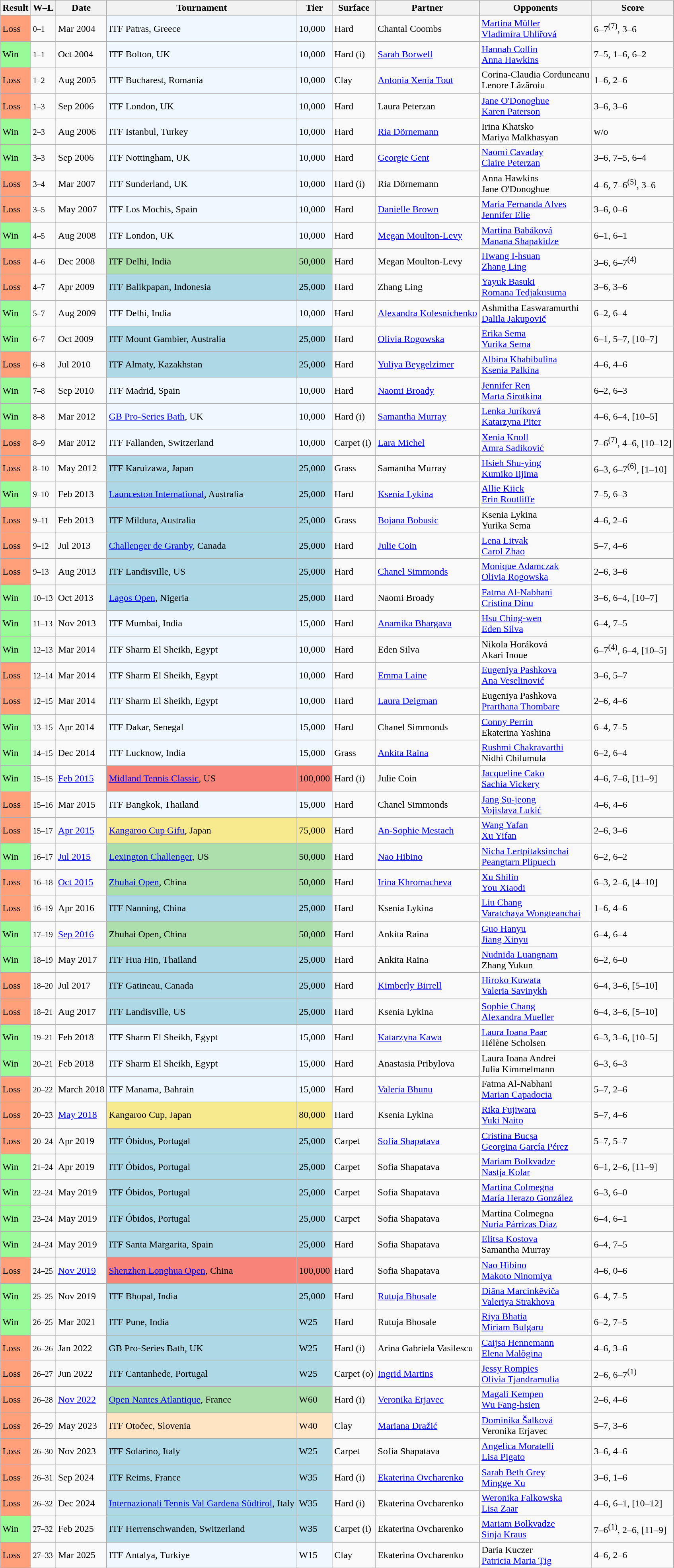<table class="sortable wikitable">
<tr>
<th>Result</th>
<th class="unsortable">W–L</th>
<th>Date</th>
<th>Tournament</th>
<th>Tier</th>
<th>Surface</th>
<th>Partner</th>
<th>Opponents</th>
<th class="unsortable">Score</th>
</tr>
<tr>
<td style="background:#ffa07a;">Loss</td>
<td><small>0–1</small></td>
<td>Mar 2004</td>
<td style="background:#f0f8ff;">ITF Patras, Greece</td>
<td style="background:#f0f8ff;">10,000</td>
<td>Hard</td>
<td> Chantal Coombs</td>
<td> <a href='#'>Martina Müller</a> <br>  <a href='#'>Vladimíra Uhlířová</a></td>
<td>6–7<sup>(7)</sup>, 3–6</td>
</tr>
<tr>
<td style="background:#98fb98;">Win</td>
<td><small>1–1</small></td>
<td>Oct 2004</td>
<td style="background:#f0f8ff;">ITF Bolton, UK</td>
<td style="background:#f0f8ff;">10,000</td>
<td>Hard (i)</td>
<td> <a href='#'>Sarah Borwell</a></td>
<td> <a href='#'>Hannah Collin</a> <br>  <a href='#'>Anna Hawkins</a></td>
<td>7–5, 1–6, 6–2</td>
</tr>
<tr>
<td style="background:#ffa07a;">Loss</td>
<td><small>1–2</small></td>
<td>Aug 2005</td>
<td style="background:#f0f8ff;">ITF Bucharest, Romania</td>
<td style="background:#f0f8ff;">10,000</td>
<td>Clay</td>
<td> <a href='#'>Antonia Xenia Tout</a></td>
<td> Corina-Claudia Corduneanu <br>  Lenore Lăzăroiu</td>
<td>1–6, 2–6</td>
</tr>
<tr>
<td style="background:#ffa07a;">Loss</td>
<td><small>1–3</small></td>
<td>Sep 2006</td>
<td style="background:#f0f8ff;">ITF London, UK</td>
<td style="background:#f0f8ff;">10,000</td>
<td>Hard</td>
<td> Laura Peterzan</td>
<td> <a href='#'>Jane O'Donoghue</a> <br>  <a href='#'>Karen Paterson</a></td>
<td>3–6, 3–6</td>
</tr>
<tr>
<td style="background:#98fb98;">Win</td>
<td><small>2–3</small></td>
<td>Aug 2006</td>
<td style="background:#f0f8ff;">ITF Istanbul, Turkey</td>
<td style="background:#f0f8ff;">10,000</td>
<td>Hard</td>
<td> <a href='#'>Ria Dörnemann</a></td>
<td> Irina Khatsko <br>  Mariya Malkhasyan</td>
<td>w/o</td>
</tr>
<tr>
<td style="background:#98fb98;">Win</td>
<td><small>3–3</small></td>
<td>Sep 2006</td>
<td style="background:#f0f8ff;">ITF Nottingham, UK</td>
<td style="background:#f0f8ff;">10,000</td>
<td>Hard</td>
<td> <a href='#'>Georgie Gent</a></td>
<td> <a href='#'>Naomi Cavaday</a> <br>  <a href='#'>Claire Peterzan</a></td>
<td>3–6, 7–5, 6–4</td>
</tr>
<tr>
<td style="background:#ffa07a;">Loss</td>
<td><small>3–4</small></td>
<td>Mar 2007</td>
<td style="background:#f0f8ff;">ITF Sunderland, UK</td>
<td style="background:#f0f8ff;">10,000</td>
<td>Hard (i)</td>
<td> Ria Dörnemann</td>
<td> Anna Hawkins <br>  Jane O'Donoghue</td>
<td>4–6, 7–6<sup>(5)</sup>, 3–6</td>
</tr>
<tr>
<td style="background:#ffa07a;">Loss</td>
<td><small>3–5</small></td>
<td>May 2007</td>
<td style="background:#f0f8ff;">ITF Los Mochis, Spain</td>
<td style="background:#f0f8ff;">10,000</td>
<td>Hard</td>
<td> <a href='#'>Danielle Brown</a></td>
<td> <a href='#'>Maria Fernanda Alves</a> <br>  <a href='#'>Jennifer Elie</a></td>
<td>3–6, 0–6</td>
</tr>
<tr>
<td style="background:#98fb98;">Win</td>
<td><small>4–5</small></td>
<td>Aug 2008</td>
<td style="background:#f0f8ff;">ITF London, UK</td>
<td style="background:#f0f8ff;">10,000</td>
<td>Hard</td>
<td> <a href='#'>Megan Moulton-Levy</a></td>
<td> <a href='#'>Martina Babáková</a> <br>  <a href='#'>Manana Shapakidze</a></td>
<td>6–1, 6–1</td>
</tr>
<tr>
<td style="background:#ffa07a;">Loss</td>
<td><small>4–6</small></td>
<td>Dec 2008</td>
<td style="background:#addfad;">ITF Delhi, India</td>
<td style="background:#addfad;">50,000</td>
<td>Hard</td>
<td> Megan Moulton-Levy</td>
<td> <a href='#'>Hwang I-hsuan</a> <br>  <a href='#'>Zhang Ling</a></td>
<td>3–6, 6–7<sup>(4)</sup></td>
</tr>
<tr>
<td style="background:#ffa07a;">Loss</td>
<td><small>4–7</small></td>
<td>Apr 2009</td>
<td style="background:lightblue;">ITF Balikpapan, Indonesia</td>
<td style="background:lightblue;">25,000</td>
<td>Hard</td>
<td> Zhang Ling</td>
<td> <a href='#'>Yayuk Basuki</a> <br>  <a href='#'>Romana Tedjakusuma</a></td>
<td>3–6, 3–6</td>
</tr>
<tr>
<td style="background:#98fb98;">Win</td>
<td><small>5–7</small></td>
<td>Aug 2009</td>
<td style="background:#f0f8ff;">ITF Delhi, India</td>
<td style="background:#f0f8ff;">10,000</td>
<td>Hard</td>
<td> <a href='#'>Alexandra Kolesnichenko</a></td>
<td> Ashmitha Easwaramurthi <br>  <a href='#'>Dalila Jakupovič</a></td>
<td>6–2, 6–4</td>
</tr>
<tr>
<td style="background:#98fb98;">Win</td>
<td><small>6–7</small></td>
<td>Oct 2009</td>
<td style="background:lightblue;">ITF Mount Gambier, Australia</td>
<td style="background:lightblue;">25,000</td>
<td>Hard</td>
<td> <a href='#'>Olivia Rogowska</a></td>
<td> <a href='#'>Erika Sema</a> <br>  <a href='#'>Yurika Sema</a></td>
<td>6–1, 5–7, [10–7]</td>
</tr>
<tr>
<td style="background:#ffa07a;">Loss</td>
<td><small>6–8</small></td>
<td>Jul 2010</td>
<td style="background:lightblue;">ITF Almaty, Kazakhstan</td>
<td style="background:lightblue;">25,000</td>
<td>Hard</td>
<td> <a href='#'>Yuliya Beygelzimer</a></td>
<td> <a href='#'>Albina Khabibulina</a> <br>  <a href='#'>Ksenia Palkina</a></td>
<td>4–6, 4–6</td>
</tr>
<tr>
<td style="background:#98fb98;">Win</td>
<td><small>7–8</small></td>
<td>Sep 2010</td>
<td style="background:#f0f8ff;">ITF Madrid, Spain</td>
<td style="background:#f0f8ff;">10,000</td>
<td>Hard</td>
<td> <a href='#'>Naomi Broady</a></td>
<td> <a href='#'>Jennifer Ren</a> <br>  <a href='#'>Marta Sirotkina</a></td>
<td>6–2, 6–3</td>
</tr>
<tr>
<td style="background:#98fb98;">Win</td>
<td><small>8–8</small></td>
<td>Mar 2012</td>
<td style="background:#f0f8ff;"><a href='#'>GB Pro-Series Bath</a>, UK</td>
<td style="background:#f0f8ff;">10,000</td>
<td>Hard (i)</td>
<td> <a href='#'>Samantha Murray</a></td>
<td> <a href='#'>Lenka Juríková</a> <br>  <a href='#'>Katarzyna Piter</a></td>
<td>4–6, 6–4, [10–5]</td>
</tr>
<tr>
<td style="background:#ffa07a;">Loss</td>
<td><small>8–9</small></td>
<td>Mar 2012</td>
<td style="background:#f0f8ff;">ITF Fallanden, Switzerland</td>
<td style="background:#f0f8ff;">10,000</td>
<td>Carpet (i)</td>
<td> <a href='#'>Lara Michel</a></td>
<td> <a href='#'>Xenia Knoll</a>  <br>  <a href='#'>Amra Sadiković</a></td>
<td>7–6<sup>(7)</sup>, 4–6, [10–12]</td>
</tr>
<tr>
<td style="background:#ffa07a;">Loss</td>
<td><small>8–10</small></td>
<td>May 2012</td>
<td style="background:lightblue;">ITF Karuizawa, Japan</td>
<td style="background:lightblue;">25,000</td>
<td>Grass</td>
<td> Samantha Murray</td>
<td> <a href='#'>Hsieh Shu-ying</a> <br>  <a href='#'>Kumiko Iijima</a></td>
<td>6–3, 6–7<sup>(6)</sup>, [1–10]</td>
</tr>
<tr>
<td style="background:#98fb98;">Win</td>
<td><small>9–10</small></td>
<td>Feb 2013</td>
<td style="background:lightblue;"><a href='#'>Launceston International</a>, Australia</td>
<td style="background:lightblue;">25,000</td>
<td>Hard</td>
<td> <a href='#'>Ksenia Lykina</a></td>
<td> <a href='#'>Allie Kiick</a> <br>  <a href='#'>Erin Routliffe</a></td>
<td>7–5, 6–3</td>
</tr>
<tr>
<td style="background:#ffa07a;">Loss</td>
<td><small>9–11</small></td>
<td>Feb 2013</td>
<td style="background:lightblue;">ITF Mildura, Australia</td>
<td style="background:lightblue;">25,000</td>
<td>Grass</td>
<td> <a href='#'>Bojana Bobusic</a></td>
<td> Ksenia Lykina <br>  Yurika Sema</td>
<td>4–6, 2–6</td>
</tr>
<tr>
<td style="background:#ffa07a;">Loss</td>
<td><small>9–12</small></td>
<td>Jul 2013</td>
<td style="background:lightblue;"><a href='#'>Challenger de Granby</a>, Canada</td>
<td style="background:lightblue;">25,000</td>
<td>Hard</td>
<td> <a href='#'>Julie Coin</a></td>
<td> <a href='#'>Lena Litvak</a> <br>  <a href='#'>Carol Zhao</a></td>
<td>5–7, 4–6</td>
</tr>
<tr>
<td style="background:#ffa07a;">Loss</td>
<td><small>9–13</small></td>
<td>Aug 2013</td>
<td style="background:lightblue;">ITF Landisville, US</td>
<td style="background:lightblue;">25,000</td>
<td>Hard</td>
<td> <a href='#'>Chanel Simmonds</a></td>
<td> <a href='#'>Monique Adamczak</a> <br>  <a href='#'>Olivia Rogowska</a></td>
<td>2–6, 3–6</td>
</tr>
<tr>
<td style="background:#98fb98;">Win</td>
<td><small>10–13</small></td>
<td>Oct 2013</td>
<td style="background:lightblue;"><a href='#'>Lagos Open</a>, Nigeria</td>
<td style="background:lightblue;">25,000</td>
<td>Hard</td>
<td> Naomi Broady</td>
<td> <a href='#'>Fatma Al-Nabhani</a> <br>  <a href='#'>Cristina Dinu</a></td>
<td>3–6, 6–4, [10–7]</td>
</tr>
<tr>
<td style="background:#98fb98;">Win</td>
<td><small>11–13</small></td>
<td>Nov 2013</td>
<td style="background:#f0f8ff;">ITF Mumbai, India</td>
<td style="background:#f0f8ff;">15,000</td>
<td>Hard</td>
<td> <a href='#'>Anamika Bhargava</a></td>
<td> <a href='#'>Hsu Ching-wen</a> <br>  <a href='#'>Eden Silva</a></td>
<td>6–4, 7–5</td>
</tr>
<tr>
<td style="background:#98fb98;">Win</td>
<td><small>12–13</small></td>
<td>Mar 2014</td>
<td style="background:#f0f8ff;">ITF Sharm El Sheikh, Egypt</td>
<td style="background:#f0f8ff;">10,000</td>
<td>Hard</td>
<td> Eden Silva</td>
<td> Nikola Horáková <br>  Akari Inoue</td>
<td>6–7<sup>(4)</sup>, 6–4, [10–5]</td>
</tr>
<tr>
<td style="background:#ffa07a;">Loss</td>
<td><small>12–14</small></td>
<td>Mar 2014</td>
<td style="background:#f0f8ff;">ITF Sharm El Sheikh, Egypt</td>
<td style="background:#f0f8ff;">10,000</td>
<td>Hard</td>
<td> <a href='#'>Emma Laine</a></td>
<td> <a href='#'>Eugeniya Pashkova</a> <br>  <a href='#'>Ana Veselinović</a></td>
<td>3–6, 5–7</td>
</tr>
<tr>
<td style="background:#ffa07a;">Loss</td>
<td><small>12–15</small></td>
<td>Mar 2014</td>
<td style="background:#f0f8ff;">ITF Sharm El Sheikh, Egypt</td>
<td style="background:#f0f8ff;">10,000</td>
<td>Hard</td>
<td> <a href='#'>Laura Deigman</a></td>
<td> Eugeniya Pashkova <br>  <a href='#'>Prarthana Thombare</a></td>
<td>2–6, 4–6</td>
</tr>
<tr>
<td style="background:#98fb98;">Win</td>
<td><small>13–15</small></td>
<td>Apr 2014</td>
<td style="background:#f0f8ff;">ITF Dakar, Senegal</td>
<td style="background:#f0f8ff;">15,000</td>
<td>Hard</td>
<td> Chanel Simmonds</td>
<td> <a href='#'>Conny Perrin</a> <br>  Ekaterina Yashina</td>
<td>6–4, 7–5</td>
</tr>
<tr>
<td style="background:#98fb98;">Win</td>
<td><small>14–15</small></td>
<td>Dec 2014</td>
<td style="background:#f0f8ff;">ITF Lucknow, India</td>
<td style="background:#f0f8ff;">15,000</td>
<td>Grass</td>
<td> <a href='#'>Ankita Raina</a></td>
<td> <a href='#'>Rushmi Chakravarthi</a> <br>  Nidhi Chilumula</td>
<td>6–2, 6–4</td>
</tr>
<tr>
<td style="background:#98fb98;">Win</td>
<td><small>15–15</small></td>
<td><a href='#'>Feb 2015</a></td>
<td style="background:#f88379;"><a href='#'>Midland Tennis Classic</a>, US</td>
<td style="background:#f88379;">100,000</td>
<td>Hard (i)</td>
<td> Julie Coin</td>
<td> <a href='#'>Jacqueline Cako</a> <br>  <a href='#'>Sachia Vickery</a></td>
<td>4–6, 7–6, [11–9]</td>
</tr>
<tr>
<td style="background:#ffa07a;">Loss</td>
<td><small>15–16</small></td>
<td>Mar 2015</td>
<td style="background:#f0f8ff;">ITF Bangkok, Thailand</td>
<td style="background:#f0f8ff;">15,000</td>
<td>Hard</td>
<td> Chanel Simmonds</td>
<td> <a href='#'>Jang Su-jeong</a> <br>  <a href='#'>Vojislava Lukić</a></td>
<td>4–6, 4–6</td>
</tr>
<tr>
<td style="background:#ffa07a;">Loss</td>
<td><small>15–17</small></td>
<td><a href='#'>Apr 2015</a></td>
<td style="background:#f7e98e;"><a href='#'>Kangaroo Cup Gifu</a>, Japan</td>
<td style="background:#f7e98e;">75,000</td>
<td>Hard</td>
<td> <a href='#'>An-Sophie Mestach</a></td>
<td> <a href='#'>Wang Yafan</a> <br>  <a href='#'>Xu Yifan</a></td>
<td>2–6, 3–6</td>
</tr>
<tr>
<td style="background:#98fb98;">Win</td>
<td><small>16–17</small></td>
<td><a href='#'>Jul 2015</a></td>
<td style="background:#addfad;"><a href='#'>Lexington Challenger</a>, US</td>
<td style="background:#addfad;">50,000</td>
<td>Hard</td>
<td> <a href='#'>Nao Hibino</a></td>
<td> <a href='#'>Nicha Lertpitaksinchai</a> <br>  <a href='#'>Peangtarn Plipuech</a></td>
<td>6–2, 6–2</td>
</tr>
<tr>
<td style="background:#ffa07a;">Loss</td>
<td><small>16–18</small></td>
<td><a href='#'>Oct 2015</a></td>
<td style="background:#addfad;"><a href='#'>Zhuhai Open</a>, China</td>
<td style="background:#addfad;">50,000</td>
<td>Hard</td>
<td> <a href='#'>Irina Khromacheva</a></td>
<td> <a href='#'>Xu Shilin</a> <br>  <a href='#'>You Xiaodi</a></td>
<td>6–3, 2–6, [4–10]</td>
</tr>
<tr>
<td style="background:#ffa07a;">Loss</td>
<td><small>16–19</small></td>
<td>Apr 2016</td>
<td style="background:lightblue;">ITF Nanning, China</td>
<td style="background:lightblue;">25,000</td>
<td>Hard</td>
<td> Ksenia Lykina</td>
<td> <a href='#'>Liu Chang</a> <br>  <a href='#'>Varatchaya Wongteanchai</a></td>
<td>1–6, 4–6</td>
</tr>
<tr>
<td style="background:#98fb98;">Win</td>
<td><small>17–19</small></td>
<td><a href='#'>Sep 2016</a></td>
<td style="background:#addfad;">Zhuhai Open, China</td>
<td style="background:#addfad;">50,000</td>
<td>Hard</td>
<td> Ankita Raina</td>
<td> <a href='#'>Guo Hanyu</a> <br>  <a href='#'>Jiang Xinyu</a></td>
<td>6–4, 6–4</td>
</tr>
<tr>
<td style="background:#98fb98;">Win</td>
<td><small>18–19</small></td>
<td>May 2017</td>
<td style="background:lightblue;">ITF Hua Hin, Thailand</td>
<td style="background:lightblue;">25,000</td>
<td>Hard</td>
<td> Ankita Raina</td>
<td> <a href='#'>Nudnida Luangnam</a> <br>  Zhang Yukun</td>
<td>6–2, 6–0</td>
</tr>
<tr>
<td style="background:#ffa07a;">Loss</td>
<td><small>18–20</small></td>
<td>Jul 2017</td>
<td style="background:lightblue;">ITF Gatineau, Canada</td>
<td style="background:lightblue;">25,000</td>
<td>Hard</td>
<td> <a href='#'>Kimberly Birrell</a></td>
<td> <a href='#'>Hiroko Kuwata</a> <br>  <a href='#'>Valeria Savinykh</a></td>
<td>6–4, 3–6, [5–10]</td>
</tr>
<tr>
<td style="background:#ffa07a;">Loss</td>
<td><small>18–21</small></td>
<td>Aug 2017</td>
<td style="background:lightblue;">ITF Landisville, US</td>
<td style="background:lightblue;">25,000</td>
<td>Hard</td>
<td> Ksenia Lykina</td>
<td> <a href='#'>Sophie Chang</a> <br>  <a href='#'>Alexandra Mueller</a></td>
<td>6–4, 3–6, [5–10]</td>
</tr>
<tr>
<td style="background:#98fb98;">Win</td>
<td><small>19–21</small></td>
<td>Feb 2018</td>
<td style="background:#f0f8ff;">ITF Sharm El Sheikh, Egypt</td>
<td style="background:#f0f8ff;">15,000</td>
<td>Hard</td>
<td> <a href='#'>Katarzyna Kawa</a></td>
<td> <a href='#'>Laura Ioana Paar</a> <br>  Hélène Scholsen</td>
<td>6–3, 3–6, [10–5]</td>
</tr>
<tr>
<td style="background:#98fb98;">Win</td>
<td><small>20–21</small></td>
<td>Feb 2018</td>
<td style="background:#f0f8ff;">ITF Sharm El Sheikh, Egypt</td>
<td style="background:#f0f8ff;">15,000</td>
<td>Hard</td>
<td> Anastasia Pribylova</td>
<td> Laura Ioana Andrei <br>  Julia Kimmelmann</td>
<td>6–3, 6–3</td>
</tr>
<tr>
<td style="background:#ffa07a;">Loss</td>
<td><small>20–22</small></td>
<td>March 2018</td>
<td style="background:#f0f8ff;">ITF Manama, Bahrain</td>
<td style="background:#f0f8ff;">15,000</td>
<td>Hard</td>
<td> <a href='#'>Valeria Bhunu</a></td>
<td> Fatma Al-Nabhani <br>  <a href='#'>Marian Capadocia</a></td>
<td>5–7, 2–6</td>
</tr>
<tr>
<td style="background:#ffa07a;">Loss</td>
<td><small>20–23</small></td>
<td><a href='#'>May 2018</a></td>
<td style="background:#f7e98e;">Kangaroo Cup, Japan</td>
<td style="background:#f7e98e;">80,000</td>
<td>Hard</td>
<td> Ksenia Lykina</td>
<td> <a href='#'>Rika Fujiwara</a> <br>  <a href='#'>Yuki Naito</a></td>
<td>5–7, 4–6</td>
</tr>
<tr>
<td style="background:#ffa07a;">Loss</td>
<td><small>20–24</small></td>
<td>Apr 2019</td>
<td style="background:lightblue;">ITF Óbidos, Portugal</td>
<td style="background:lightblue;">25,000</td>
<td>Carpet</td>
<td> <a href='#'>Sofia Shapatava</a></td>
<td> <a href='#'>Cristina Bucșa</a> <br>  <a href='#'>Georgina García Pérez</a></td>
<td>5–7, 5–7</td>
</tr>
<tr>
<td style="background:#98fb98;">Win</td>
<td><small>21–24</small></td>
<td>Apr 2019</td>
<td style="background:lightblue;">ITF Óbidos, Portugal</td>
<td style="background:lightblue;">25,000</td>
<td>Carpet</td>
<td> Sofia Shapatava</td>
<td> <a href='#'>Mariam Bolkvadze</a> <br>  <a href='#'>Nastja Kolar</a></td>
<td>6–1, 2–6, [11–9]</td>
</tr>
<tr>
<td style="background:#98fb98;">Win</td>
<td><small>22–24</small></td>
<td>May 2019</td>
<td style="background:lightblue;">ITF Óbidos, Portugal</td>
<td style="background:lightblue;">25,000</td>
<td>Carpet</td>
<td> Sofia Shapatava</td>
<td> <a href='#'>Martina Colmegna</a> <br>  <a href='#'>María Herazo González</a></td>
<td>6–3, 6–0</td>
</tr>
<tr>
<td style="background:#98fb98;">Win</td>
<td><small>23–24</small></td>
<td>May 2019</td>
<td style="background:lightblue;">ITF Óbidos, Portugal</td>
<td style="background:lightblue;">25,000</td>
<td>Carpet</td>
<td> Sofia Shapatava</td>
<td> Martina Colmegna <br>  <a href='#'>Nuria Párrizas Díaz</a></td>
<td>6–4, 6–1</td>
</tr>
<tr>
<td style="background:#98fb98;">Win</td>
<td><small>24–24</small></td>
<td>May 2019</td>
<td style="background:lightblue;">ITF Santa Margarita, Spain</td>
<td style="background:lightblue;">25,000</td>
<td>Hard</td>
<td> Sofia Shapatava</td>
<td> <a href='#'>Elitsa Kostova</a> <br>  Samantha Murray</td>
<td>6–4, 7–5</td>
</tr>
<tr>
<td style="background:#ffa07a;">Loss</td>
<td><small>24–25</small></td>
<td><a href='#'>Nov 2019</a></td>
<td style="background:#f88379;"><a href='#'>Shenzhen Longhua Open</a>, China</td>
<td style="background:#f88379;">100,000</td>
<td>Hard</td>
<td> Sofia Shapatava</td>
<td> <a href='#'>Nao Hibino</a> <br>  <a href='#'>Makoto Ninomiya</a></td>
<td>4–6, 0–6</td>
</tr>
<tr>
<td style="background:#98fb98;">Win</td>
<td><small>25–25</small></td>
<td>Nov 2019</td>
<td style="background:lightblue;">ITF Bhopal, India</td>
<td style="background:lightblue;">25,000</td>
<td>Hard</td>
<td> <a href='#'>Rutuja Bhosale</a></td>
<td> <a href='#'>Diāna Marcinkēviča</a> <br>  <a href='#'>Valeriya Strakhova</a></td>
<td>6–4, 7–5</td>
</tr>
<tr>
<td style="background:#98fb98;">Win</td>
<td><small>26–25</small></td>
<td>Mar 2021</td>
<td style="background:lightblue;">ITF Pune, India</td>
<td style="background:lightblue;">W25</td>
<td>Hard</td>
<td> Rutuja Bhosale</td>
<td> <a href='#'>Riya Bhatia</a> <br>  <a href='#'>Miriam Bulgaru</a></td>
<td>6–2, 7–5</td>
</tr>
<tr>
<td bgcolor=ffa07a>Loss</td>
<td><small>26–26</small></td>
<td>Jan 2022</td>
<td style="background:lightblue;">GB Pro-Series Bath, UK</td>
<td style="background:lightblue;">W25</td>
<td>Hard (i)</td>
<td> Arina Gabriela Vasilescu</td>
<td> <a href='#'>Caijsa Hennemann</a> <br>  <a href='#'>Elena Malõgina</a></td>
<td>4–6, 3–6</td>
</tr>
<tr>
<td bgcolor=ffa07a>Loss</td>
<td><small>26–27</small></td>
<td>Jun 2022</td>
<td style="background:lightblue;">ITF Cantanhede, Portugal</td>
<td style="background:lightblue;">W25</td>
<td>Carpet (o)</td>
<td> <a href='#'>Ingrid Martins</a></td>
<td> <a href='#'>Jessy Rompies</a> <br>  <a href='#'>Olivia Tjandramulia</a></td>
<td>2–6, 6–7<sup>(1)</sup></td>
</tr>
<tr>
<td bgcolor=ffa07a>Loss</td>
<td><small>26–28</small></td>
<td><a href='#'>Nov 2022</a></td>
<td style="background:#addfad;"><a href='#'>Open Nantes Atlantique</a>, France</td>
<td style="background:#addfad;">W60</td>
<td>Hard (i)</td>
<td> <a href='#'>Veronika Erjavec</a></td>
<td> <a href='#'>Magali Kempen</a> <br>  <a href='#'>Wu Fang-hsien</a></td>
<td>2–6, 4–6</td>
</tr>
<tr>
<td bgcolor=ffa07a>Loss</td>
<td><small>26–29</small></td>
<td>May 2023</td>
<td style="background:#ffe4c4;">ITF Otočec, Slovenia</td>
<td style="background:#ffe4c4;">W40</td>
<td>Clay</td>
<td> <a href='#'>Mariana Dražić</a></td>
<td> <a href='#'>Dominika Šalková</a> <br>  Veronika Erjavec</td>
<td>5–7, 3–6</td>
</tr>
<tr>
<td style="background:#ffa07a;">Loss</td>
<td><small>26–30</small></td>
<td>Nov 2023</td>
<td style="background:lightblue;">ITF Solarino, Italy</td>
<td style="background:lightblue;">W25</td>
<td>Carpet</td>
<td> Sofia Shapatava</td>
<td> <a href='#'>Angelica Moratelli</a> <br>  <a href='#'>Lisa Pigato</a></td>
<td>3–6, 4–6</td>
</tr>
<tr>
<td style="background:#ffa07a;">Loss</td>
<td><small>26–31</small></td>
<td>Sep 2024</td>
<td style="background:lightblue;">ITF Reims, France</td>
<td style="background:lightblue;">W35</td>
<td>Hard (i)</td>
<td> <a href='#'>Ekaterina Ovcharenko</a></td>
<td> <a href='#'>Sarah Beth Grey</a> <br>  <a href='#'>Mingge Xu</a></td>
<td>3–6, 1–6</td>
</tr>
<tr>
<td style="background:#ffa07a;">Loss</td>
<td><small>26–32</small></td>
<td>Dec 2024</td>
<td style="background:lightblue;"><a href='#'>Internazionali Tennis Val Gardena Südtirol</a>, Italy</td>
<td style="background:lightblue;">W35</td>
<td>Hard (i)</td>
<td> Ekaterina Ovcharenko</td>
<td> <a href='#'>Weronika Falkowska</a> <br>  <a href='#'>Lisa Zaar</a></td>
<td>4–6, 6–1, [10–12]</td>
</tr>
<tr>
<td style="background:#98fb98;">Win</td>
<td><small>27–32</small></td>
<td>Feb 2025</td>
<td style="background:lightblue;">ITF Herrenschwanden, Switzerland</td>
<td style="background:lightblue;">W35</td>
<td>Carpet (i)</td>
<td> Ekaterina Ovcharenko</td>
<td> <a href='#'>Mariam Bolkvadze</a> <br>  <a href='#'>Sinja Kraus</a></td>
<td>7–6<sup>(1)</sup>, 2–6, [11–9]</td>
</tr>
<tr>
<td style="background:#ffa07a;">Loss</td>
<td><small>27–33</small></td>
<td>Mar 2025</td>
<td style="background:#f0f8ff;">ITF Antalya, Turkiye</td>
<td style="background:#f0f8ff;">W15</td>
<td>Clay</td>
<td> Ekaterina Ovcharenko</td>
<td> Daria Kuczer <br>  <a href='#'>Patricia Maria Țig</a></td>
<td>4–6, 2–6</td>
</tr>
</table>
